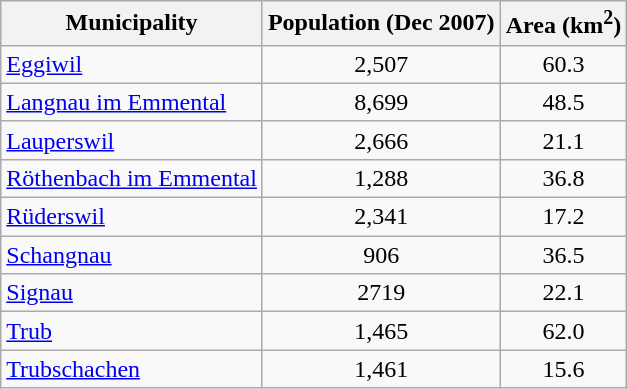<table class ="wikitable">
<tr>
<th>Municipality</th>
<th>Population (Dec 2007)</th>
<th>Area (km<sup>2</sup>)</th>
</tr>
<tr>
<td><a href='#'>Eggiwil</a></td>
<td align="center">2,507</td>
<td align="center">60.3</td>
</tr>
<tr>
<td><a href='#'>Langnau im Emmental</a></td>
<td align="center">8,699</td>
<td align="center">48.5</td>
</tr>
<tr>
<td><a href='#'>Lauperswil</a></td>
<td align="center">2,666</td>
<td align="center">21.1</td>
</tr>
<tr>
<td><a href='#'>Röthenbach im Emmental</a></td>
<td align="center">1,288</td>
<td align="center">36.8</td>
</tr>
<tr>
<td><a href='#'>Rüderswil</a></td>
<td align="center">2,341</td>
<td align="center">17.2</td>
</tr>
<tr>
<td><a href='#'>Schangnau</a></td>
<td align="center">906</td>
<td align="center">36.5</td>
</tr>
<tr>
<td><a href='#'>Signau</a></td>
<td align="center">2719</td>
<td align="center">22.1</td>
</tr>
<tr>
<td><a href='#'>Trub</a></td>
<td align="center">1,465</td>
<td align="center">62.0</td>
</tr>
<tr>
<td><a href='#'>Trubschachen</a></td>
<td align="center">1,461</td>
<td align="center">15.6</td>
</tr>
</table>
